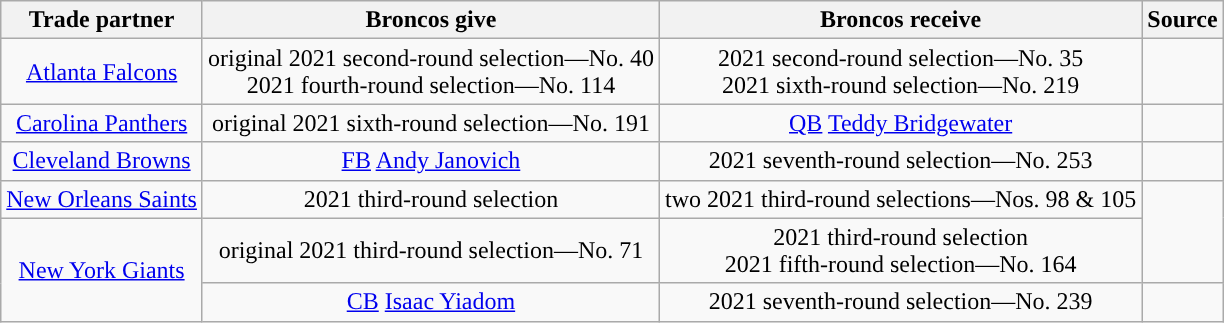<table class="wikitable" style="text-align:center">
<tr>
<th>Trade partner</th>
<th>Broncos give</th>
<th>Broncos receive</th>
<th>Source</th>
</tr>
<tr>
<td><a href='#'>Atlanta Falcons</a></td>
<td>original 2021 second-round selection—No. 40<br>2021 fourth-round selection—No. 114</td>
<td>2021 second-round selection—No. 35<br>2021 sixth-round selection—No. 219</td>
<td></td>
</tr>
<tr>
<td><a href='#'>Carolina Panthers</a></td>
<td>original 2021 sixth-round selection—No. 191</td>
<td><a href='#'>QB</a> <a href='#'>Teddy Bridgewater</a></td>
<td></td>
</tr>
<tr>
<td><a href='#'>Cleveland Browns</a></td>
<td><a href='#'>FB</a> <a href='#'>Andy Janovich</a></td>
<td>2021 seventh-round selection—No. 253</td>
<td></td>
</tr>
<tr>
<td><a href='#'>New Orleans Saints</a></td>
<td>2021 third-round selection </td>
<td>two 2021 third-round selections—Nos. 98 & 105</td>
<td rowspan=2></td>
</tr>
<tr>
<td rowspan=2><a href='#'>New York Giants</a></td>
<td>original 2021 third-round selection—No. 71</td>
<td>2021 third-round selection <br>2021 fifth-round selection—No. 164</td>
</tr>
<tr>
<td><a href='#'>CB</a> <a href='#'>Isaac Yiadom</a></td>
<td>2021 seventh-round selection—No. 239</td>
<td></td>
</tr>
</table>
